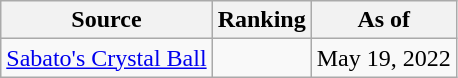<table class="wikitable" style="text-align:center">
<tr>
<th>Source</th>
<th>Ranking</th>
<th>As of</th>
</tr>
<tr>
<td style="text-align:left"><a href='#'>Sabato's Crystal Ball</a></td>
<td></td>
<td>May 19, 2022</td>
</tr>
</table>
